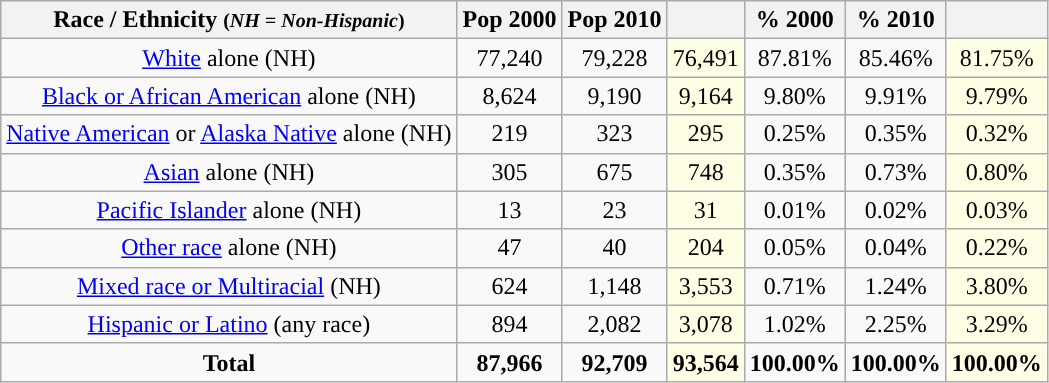<table class="wikitable" style="text-align:center;">
<tr>
<th>Race / Ethnicity <small>(<em>NH = Non-Hispanic</em>)</small></th>
<th>Pop 2000</th>
<th>Pop 2010</th>
<th></th>
<th>% 2000</th>
<th>% 2010</th>
<th></th>
</tr>
<tr>
<td><a href='#'>White</a> alone (NH)</td>
<td>77,240</td>
<td>79,228</td>
<td style='background: #ffffe6;'>76,491</td>
<td>87.81%</td>
<td>85.46%</td>
<td style='background: #ffffe6;'>81.75%</td>
</tr>
<tr>
<td><a href='#'>Black or African American</a> alone (NH)</td>
<td>8,624</td>
<td>9,190</td>
<td style='background: #ffffe6;'>9,164</td>
<td>9.80%</td>
<td>9.91%</td>
<td style='background: #ffffe6;'>9.79%</td>
</tr>
<tr>
<td><a href='#'>Native American</a> or <a href='#'>Alaska Native</a> alone (NH)</td>
<td>219</td>
<td>323</td>
<td style='background: #ffffe6;'>295</td>
<td>0.25%</td>
<td>0.35%</td>
<td style='background: #ffffe6;'>0.32%</td>
</tr>
<tr>
<td><a href='#'>Asian</a> alone (NH)</td>
<td>305</td>
<td>675</td>
<td style='background: #ffffe6;'>748</td>
<td>0.35%</td>
<td>0.73%</td>
<td style='background: #ffffe6;'>0.80%</td>
</tr>
<tr>
<td><a href='#'>Pacific Islander</a> alone (NH)</td>
<td>13</td>
<td>23</td>
<td style='background: #ffffe6;'>31</td>
<td>0.01%</td>
<td>0.02%</td>
<td style='background: #ffffe6;'>0.03%</td>
</tr>
<tr>
<td><a href='#'>Other race</a> alone (NH)</td>
<td>47</td>
<td>40</td>
<td style='background: #ffffe6;'>204</td>
<td>0.05%</td>
<td>0.04%</td>
<td style='background: #ffffe6;'>0.22%</td>
</tr>
<tr>
<td><a href='#'>Mixed race or Multiracial</a> (NH)</td>
<td>624</td>
<td>1,148</td>
<td style='background: #ffffe6;'>3,553</td>
<td>0.71%</td>
<td>1.24%</td>
<td style='background: #ffffe6;'>3.80%</td>
</tr>
<tr>
<td><a href='#'>Hispanic or Latino</a> (any race)</td>
<td>894</td>
<td>2,082</td>
<td style='background: #ffffe6;'>3,078</td>
<td>1.02%</td>
<td>2.25%</td>
<td style='background: #ffffe6;'>3.29%</td>
</tr>
<tr>
<td><strong>Total</strong></td>
<td><strong>87,966</strong></td>
<td><strong>92,709</strong></td>
<td style='background: #ffffe6;'><strong>93,564</strong></td>
<td><strong>100.00%</strong></td>
<td><strong>100.00%</strong></td>
<td style='background: #ffffe6;'><strong>100.00%</strong></td>
</tr>
</table>
